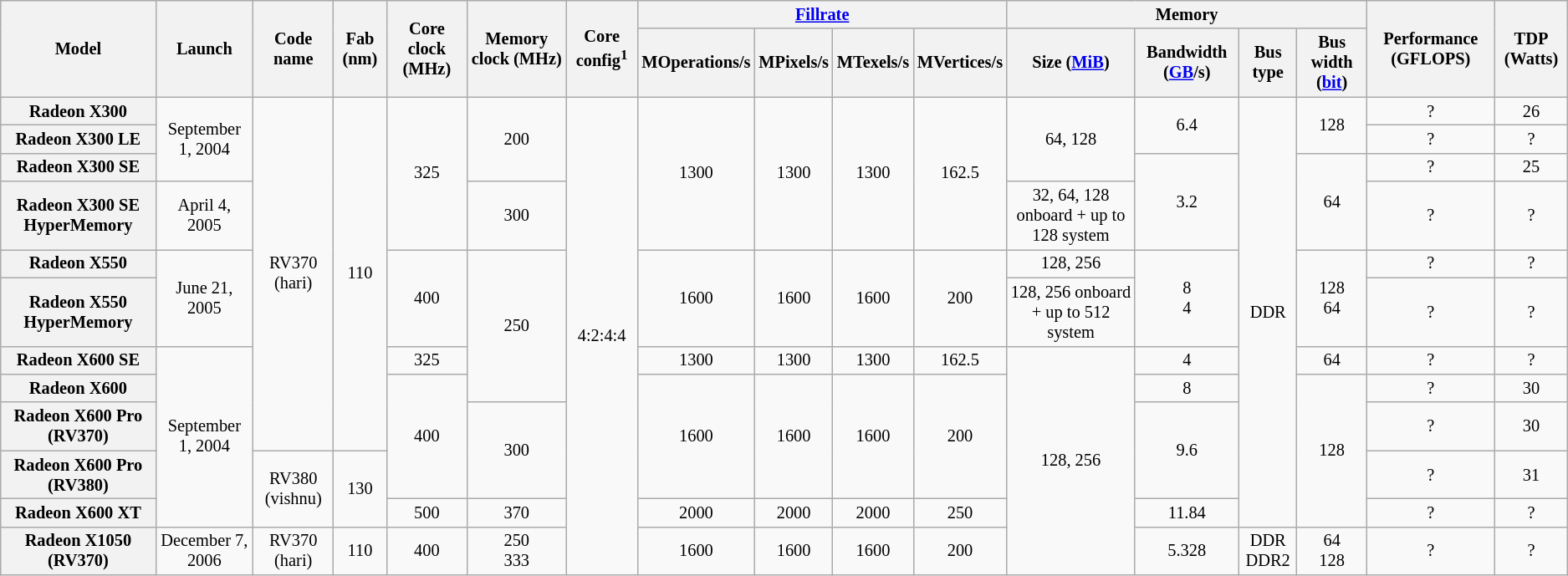<table class="mw-datatable wikitable sortable sort-under" style="font-size:85%; text-align:center;">
<tr>
<th rowspan="2">Model</th>
<th rowspan="2">Launch</th>
<th rowspan="2">Code name</th>
<th rowspan="2">Fab (nm)</th>
<th rowspan="2">Core clock (MHz)</th>
<th rowspan="2">Memory clock (MHz)</th>
<th rowspan="2">Core config<sup>1</sup></th>
<th colspan="4"><a href='#'>Fillrate</a></th>
<th colspan="4">Memory</th>
<th rowspan="2">Performance (GFLOPS)</th>
<th rowspan="2">TDP (Watts)</th>
</tr>
<tr>
<th>MOperations/s</th>
<th>MPixels/s</th>
<th>MTexels/s</th>
<th>MVertices/s</th>
<th>Size (<a href='#'>MiB</a>)</th>
<th>Bandwidth (<a href='#'>GB</a>/s)</th>
<th>Bus type</th>
<th>Bus width (<a href='#'>bit</a>)</th>
</tr>
<tr>
<th>Radeon X300</th>
<td rowspan="3">September 1, 2004</td>
<td rowspan="9">RV370 (hari)</td>
<td rowspan="9">110</td>
<td rowspan="4">325</td>
<td rowspan="3">200</td>
<td rowspan="12">4:2:4:4</td>
<td rowspan="4">1300</td>
<td rowspan="4">1300</td>
<td rowspan="4">1300</td>
<td rowspan="4">162.5</td>
<td rowspan="3">64, 128</td>
<td rowspan="2">6.4</td>
<td rowspan="11">DDR</td>
<td rowspan="2">128</td>
<td>?</td>
<td>26</td>
</tr>
<tr>
<th>Radeon X300 LE</th>
<td>?</td>
<td>?</td>
</tr>
<tr>
<th>Radeon X300 SE</th>
<td rowspan="2">3.2</td>
<td rowspan="2">64</td>
<td>?</td>
<td>25</td>
</tr>
<tr>
<th>Radeon X300 SE HyperMemory</th>
<td>April 4, 2005</td>
<td>300</td>
<td>32, 64, 128 onboard + up to 128 system</td>
<td>?</td>
<td>?</td>
</tr>
<tr>
<th>Radeon X550</th>
<td rowspan="2">June 21, 2005</td>
<td rowspan="2">400</td>
<td rowspan="4">250</td>
<td rowspan="2">1600</td>
<td rowspan="2">1600</td>
<td rowspan="2">1600</td>
<td rowspan="2">200</td>
<td>128, 256</td>
<td rowspan="2">8<br>4</td>
<td rowspan="2">128<br>64</td>
<td>?</td>
<td>?</td>
</tr>
<tr>
<th>Radeon X550 HyperMemory</th>
<td>128, 256 onboard + up to 512 system</td>
<td>?</td>
<td>?</td>
</tr>
<tr>
<th>Radeon X600 SE</th>
<td rowspan="5">September 1, 2004</td>
<td>325</td>
<td>1300</td>
<td>1300</td>
<td>1300</td>
<td>162.5</td>
<td rowspan="6">128, 256</td>
<td>4</td>
<td>64</td>
<td>?</td>
<td>?</td>
</tr>
<tr>
<th>Radeon X600</th>
<td rowspan="3">400</td>
<td rowspan="3">1600</td>
<td rowspan="3">1600</td>
<td rowspan="3">1600</td>
<td rowspan="3">200</td>
<td>8</td>
<td rowspan="4">128</td>
<td>?</td>
<td>30</td>
</tr>
<tr>
<th>Radeon X600 Pro (RV370)</th>
<td rowspan="2">300</td>
<td rowspan="2">9.6</td>
<td>?</td>
<td>30</td>
</tr>
<tr>
<th>Radeon X600 Pro (RV380)</th>
<td rowspan="2">RV380 (vishnu)</td>
<td rowspan="2">130</td>
<td>?</td>
<td>31</td>
</tr>
<tr>
<th>Radeon X600 XT</th>
<td>500</td>
<td>370</td>
<td>2000</td>
<td>2000</td>
<td>2000</td>
<td>250</td>
<td>11.84</td>
<td>?</td>
<td>?</td>
</tr>
<tr>
<th>Radeon X1050 (RV370)</th>
<td>December 7, 2006</td>
<td>RV370 (hari)</td>
<td>110</td>
<td>400</td>
<td>250<br>333</td>
<td>1600</td>
<td>1600</td>
<td>1600</td>
<td>200</td>
<td>5.328</td>
<td>DDR<br>DDR2</td>
<td>64<br>128</td>
<td>?</td>
<td>?</td>
</tr>
</table>
